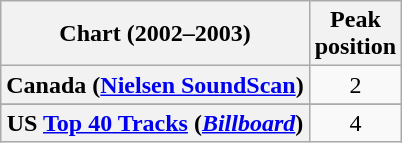<table class="wikitable sortable plainrowheaders" style="text-align:center">
<tr>
<th>Chart (2002–2003)</th>
<th>Peak<br>position</th>
</tr>
<tr>
<th scope="row">Canada (<a href='#'>Nielsen SoundScan</a>)</th>
<td>2</td>
</tr>
<tr>
</tr>
<tr>
</tr>
<tr>
</tr>
<tr>
</tr>
<tr>
</tr>
<tr>
<th scope="row">US <a href='#'>Top 40 Tracks</a> (<em><a href='#'>Billboard</a></em>)</th>
<td>4</td>
</tr>
</table>
